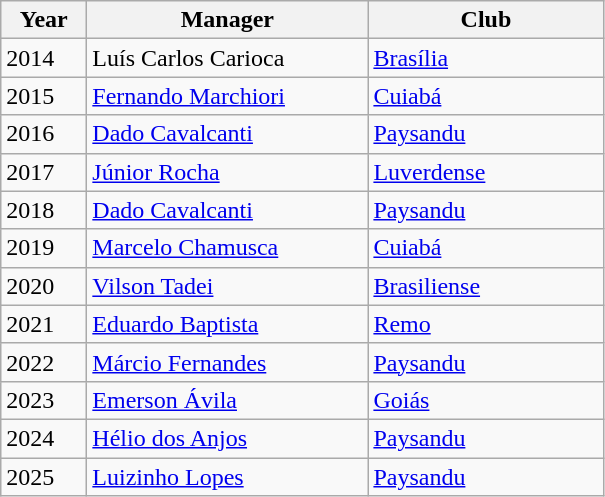<table class="wikitable" margin-left:1em;">
<tr>
<th style="width:50px">Year</th>
<th style="width:180px">Manager</th>
<th style="width:150px">Club</th>
</tr>
<tr>
<td>2014</td>
<td>Luís Carlos Carioca</td>
<td><a href='#'>Brasília</a></td>
</tr>
<tr>
<td>2015</td>
<td><a href='#'>Fernando Marchiori</a></td>
<td><a href='#'>Cuiabá</a></td>
</tr>
<tr>
<td>2016</td>
<td><a href='#'>Dado Cavalcanti</a></td>
<td><a href='#'>Paysandu</a></td>
</tr>
<tr>
<td>2017</td>
<td><a href='#'>Júnior Rocha</a></td>
<td><a href='#'>Luverdense</a></td>
</tr>
<tr>
<td>2018</td>
<td><a href='#'>Dado Cavalcanti</a></td>
<td><a href='#'>Paysandu</a></td>
</tr>
<tr>
<td>2019</td>
<td><a href='#'>Marcelo Chamusca</a></td>
<td><a href='#'>Cuiabá</a></td>
</tr>
<tr>
<td>2020</td>
<td><a href='#'>Vilson Tadei</a></td>
<td><a href='#'>Brasiliense</a></td>
</tr>
<tr>
<td>2021</td>
<td><a href='#'>Eduardo Baptista</a></td>
<td><a href='#'>Remo</a></td>
</tr>
<tr>
<td>2022</td>
<td><a href='#'>Márcio Fernandes</a></td>
<td><a href='#'>Paysandu</a></td>
</tr>
<tr>
<td>2023</td>
<td><a href='#'>Emerson Ávila</a></td>
<td><a href='#'>Goiás</a></td>
</tr>
<tr>
<td>2024</td>
<td><a href='#'>Hélio dos Anjos</a></td>
<td><a href='#'>Paysandu</a></td>
</tr>
<tr>
<td>2025</td>
<td><a href='#'>Luizinho Lopes</a></td>
<td><a href='#'>Paysandu</a></td>
</tr>
</table>
